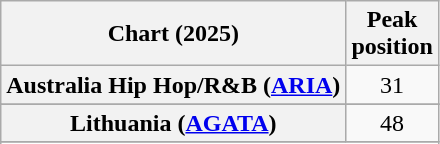<table class="wikitable sortable plainrowheaders" style="text-align:center">
<tr>
<th scope="col">Chart (2025)</th>
<th scope="col">Peak<br>position</th>
</tr>
<tr>
<th scope="row">Australia Hip Hop/R&B (<a href='#'>ARIA</a>)</th>
<td>31</td>
</tr>
<tr>
</tr>
<tr>
</tr>
<tr>
<th scope="row">Lithuania (<a href='#'>AGATA</a>)</th>
<td>48</td>
</tr>
<tr>
</tr>
<tr>
</tr>
<tr>
</tr>
</table>
